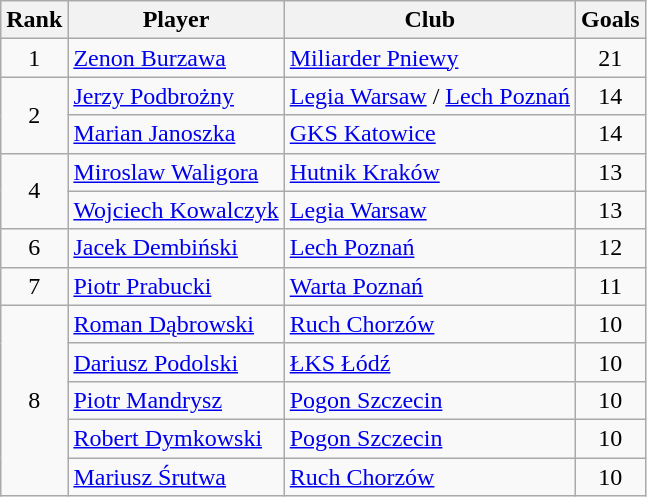<table class="wikitable" style="text-align:center">
<tr>
<th>Rank</th>
<th>Player</th>
<th>Club</th>
<th>Goals</th>
</tr>
<tr>
<td rowspan="1">1</td>
<td align="left"> <a href='#'>Zenon Burzawa</a></td>
<td align="left"><a href='#'>Miliarder Pniewy</a></td>
<td>21</td>
</tr>
<tr>
<td rowspan="2">2</td>
<td align="left"> <a href='#'>Jerzy Podbrożny</a></td>
<td align="left"><a href='#'>Legia Warsaw</a> / <a href='#'>Lech Poznań</a></td>
<td>14</td>
</tr>
<tr>
<td align="left"> <a href='#'>Marian Janoszka</a></td>
<td align="left"><a href='#'>GKS Katowice</a></td>
<td>14</td>
</tr>
<tr>
<td rowspan="2">4</td>
<td align="left"> <a href='#'>Miroslaw Waligora</a></td>
<td align="left"><a href='#'>Hutnik Kraków</a></td>
<td>13</td>
</tr>
<tr>
<td align="left"> <a href='#'>Wojciech Kowalczyk</a></td>
<td align="left"><a href='#'>Legia Warsaw</a></td>
<td>13</td>
</tr>
<tr>
<td rowspan="1">6</td>
<td align="left"> <a href='#'>Jacek Dembiński</a></td>
<td align="left"><a href='#'>Lech Poznań</a></td>
<td>12</td>
</tr>
<tr>
<td rowspan="1">7</td>
<td align="left"> <a href='#'>Piotr Prabucki</a></td>
<td align="left"><a href='#'>Warta Poznań</a></td>
<td>11</td>
</tr>
<tr>
<td rowspan="5">8</td>
<td align="left"> <a href='#'>Roman Dąbrowski</a></td>
<td align="left"><a href='#'>Ruch Chorzów</a></td>
<td>10</td>
</tr>
<tr>
<td align="left"> <a href='#'>Dariusz Podolski</a></td>
<td align="left"><a href='#'>ŁKS Łódź</a></td>
<td>10</td>
</tr>
<tr>
<td align="left"> <a href='#'>Piotr Mandrysz</a></td>
<td align="left"><a href='#'>Pogon Szczecin</a></td>
<td>10</td>
</tr>
<tr>
<td align="left"> <a href='#'>Robert Dymkowski</a></td>
<td align="left"><a href='#'>Pogon Szczecin</a></td>
<td>10</td>
</tr>
<tr>
<td align="left"> <a href='#'>Mariusz Śrutwa</a></td>
<td align="left"><a href='#'>Ruch Chorzów</a></td>
<td>10</td>
</tr>
</table>
